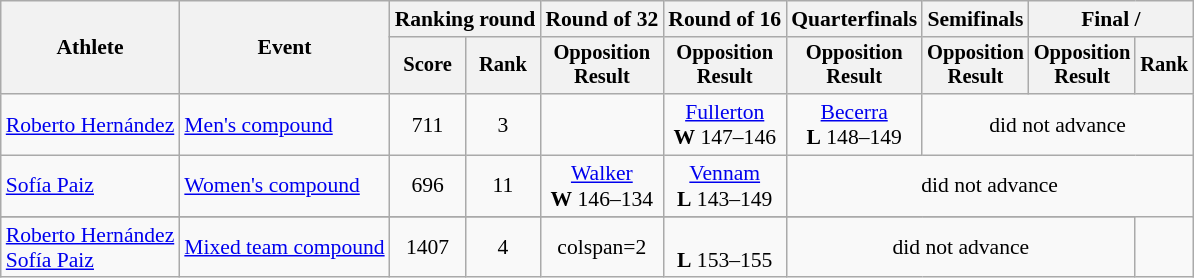<table class=wikitable style="font-size:90%">
<tr>
<th rowspan="2">Athlete</th>
<th rowspan="2">Event</th>
<th colspan="2">Ranking round</th>
<th>Round of 32</th>
<th>Round of 16</th>
<th>Quarterfinals</th>
<th>Semifinals</th>
<th colspan="2">Final / </th>
</tr>
<tr style="font-size:95%">
<th>Score</th>
<th>Rank</th>
<th>Opposition<br>Result</th>
<th>Opposition<br>Result</th>
<th>Opposition<br>Result</th>
<th>Opposition<br>Result</th>
<th>Opposition<br>Result</th>
<th>Rank</th>
</tr>
<tr align=center>
<td align=left><a href='#'>Roberto Hernández</a></td>
<td align=left><a href='#'>Men's compound</a></td>
<td>711</td>
<td>3</td>
<td></td>
<td> <a href='#'>Fullerton</a><br><strong>W</strong> 147–146</td>
<td> <a href='#'>Becerra</a><br><strong>L</strong> 148–149</td>
<td colspan=3>did not advance</td>
</tr>
<tr align=center>
<td align=left><a href='#'>Sofía Paiz</a></td>
<td align=left><a href='#'>Women's compound</a></td>
<td>696</td>
<td>11</td>
<td> <a href='#'>Walker</a><br><strong>W</strong> 146–134</td>
<td> <a href='#'>Vennam</a><br><strong>L</strong> 143–149</td>
<td colspan=4>did not advance</td>
</tr>
<tr>
</tr>
<tr align=center>
<td align=left><a href='#'>Roberto Hernández</a><br><a href='#'>Sofía Paiz</a></td>
<td align=left><a href='#'>Mixed team compound</a></td>
<td>1407</td>
<td>4</td>
<td>colspan=2 </td>
<td><br><strong>L</strong> 153–155</td>
<td colspan=3>did not advance</td>
</tr>
</table>
